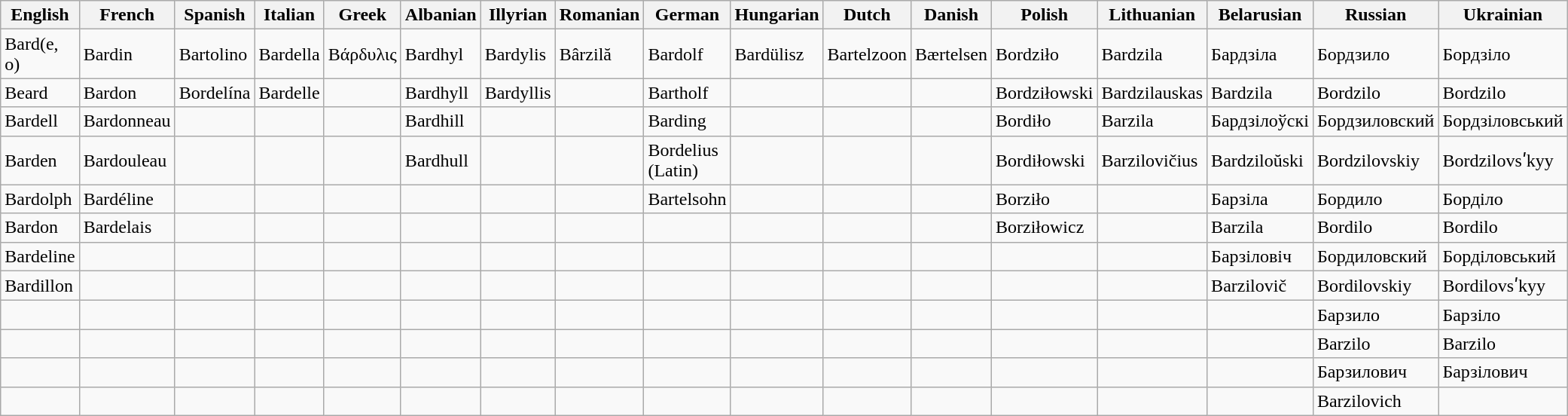<table class="wikitable">
<tr>
<th>English</th>
<th>French</th>
<th>Spanish</th>
<th>Italian</th>
<th>Greek</th>
<th>Albanian</th>
<th>Illyrian</th>
<th>Romanian</th>
<th>German</th>
<th>Hungarian</th>
<th>Dutch</th>
<th>Danish</th>
<th>Polish</th>
<th>Lithuanian</th>
<th>Belarusian</th>
<th>Russian</th>
<th>Ukrainian</th>
</tr>
<tr>
<td>Bard(e, o)</td>
<td>Bardin</td>
<td>Bartolino</td>
<td>Bardella</td>
<td>Βάρδυλις</td>
<td>Bardhyl</td>
<td>Bardylis</td>
<td>Bârzilă</td>
<td>Bardolf</td>
<td>Bardülisz</td>
<td>Bartelzoon</td>
<td>Bærtelsen</td>
<td>Bordziło</td>
<td>Bardzila</td>
<td>Бардзіла</td>
<td>Бордзило</td>
<td>Бордзіло</td>
</tr>
<tr>
<td>Beard</td>
<td>Bardon</td>
<td>Bordelína</td>
<td>Bardelle</td>
<td></td>
<td>Bardhyll</td>
<td>Bardyllis</td>
<td></td>
<td>Bartholf</td>
<td></td>
<td></td>
<td></td>
<td>Bordziłowski</td>
<td>Bardzilauskas</td>
<td>Bardzila</td>
<td>Bordzilo</td>
<td>Bordzilo</td>
</tr>
<tr>
<td>Bardell</td>
<td>Bardonneau</td>
<td></td>
<td></td>
<td></td>
<td>Bardhill</td>
<td></td>
<td></td>
<td>Barding</td>
<td></td>
<td></td>
<td></td>
<td>Bordiło</td>
<td>Barzila</td>
<td>Бардзілоўскі</td>
<td>Бордзиловский</td>
<td>Бордзіловський</td>
</tr>
<tr>
<td>Barden</td>
<td>Bardouleau</td>
<td></td>
<td></td>
<td></td>
<td>Bardhull</td>
<td></td>
<td></td>
<td>Bordelius (Latin)</td>
<td></td>
<td></td>
<td></td>
<td>Bordiłowski</td>
<td>Barzilovičius</td>
<td>Bardziloŭski</td>
<td>Bordzilovskiy</td>
<td>Bordzilovsʹkyy</td>
</tr>
<tr>
<td>Bardolph</td>
<td>Bardéline</td>
<td></td>
<td></td>
<td></td>
<td></td>
<td></td>
<td></td>
<td>Bartelsohn</td>
<td></td>
<td></td>
<td></td>
<td>Borziło</td>
<td></td>
<td>Барзіла</td>
<td>Бордило</td>
<td>Борділо</td>
</tr>
<tr>
<td>Bardon</td>
<td>Bardelais</td>
<td></td>
<td></td>
<td></td>
<td></td>
<td></td>
<td></td>
<td></td>
<td></td>
<td></td>
<td></td>
<td>Borziłowicz</td>
<td></td>
<td>Barzila</td>
<td>Bordilo</td>
<td>Bordilo</td>
</tr>
<tr>
<td>Bardeline</td>
<td></td>
<td></td>
<td></td>
<td></td>
<td></td>
<td></td>
<td></td>
<td></td>
<td></td>
<td></td>
<td></td>
<td></td>
<td></td>
<td>Барзіловіч</td>
<td>Бордиловский</td>
<td>Борділовський</td>
</tr>
<tr>
<td>Bardillon</td>
<td></td>
<td></td>
<td></td>
<td></td>
<td></td>
<td></td>
<td></td>
<td></td>
<td></td>
<td></td>
<td></td>
<td></td>
<td></td>
<td>Barzilovič</td>
<td>Bordilovskiy</td>
<td>Bordilovsʹkyy</td>
</tr>
<tr>
<td></td>
<td></td>
<td></td>
<td></td>
<td></td>
<td></td>
<td></td>
<td></td>
<td></td>
<td></td>
<td></td>
<td></td>
<td></td>
<td></td>
<td></td>
<td>Барзило</td>
<td>Барзіло</td>
</tr>
<tr>
<td></td>
<td></td>
<td></td>
<td></td>
<td></td>
<td></td>
<td></td>
<td></td>
<td></td>
<td></td>
<td></td>
<td></td>
<td></td>
<td></td>
<td></td>
<td>Barzilo</td>
<td>Barzilo</td>
</tr>
<tr>
<td></td>
<td></td>
<td></td>
<td></td>
<td></td>
<td></td>
<td></td>
<td></td>
<td></td>
<td></td>
<td></td>
<td></td>
<td></td>
<td></td>
<td></td>
<td>Барзилович</td>
<td>Барзілович</td>
</tr>
<tr>
<td></td>
<td></td>
<td></td>
<td></td>
<td></td>
<td></td>
<td></td>
<td></td>
<td></td>
<td></td>
<td></td>
<td></td>
<td></td>
<td></td>
<td></td>
<td>Barzilovich</td>
<td></td>
</tr>
</table>
